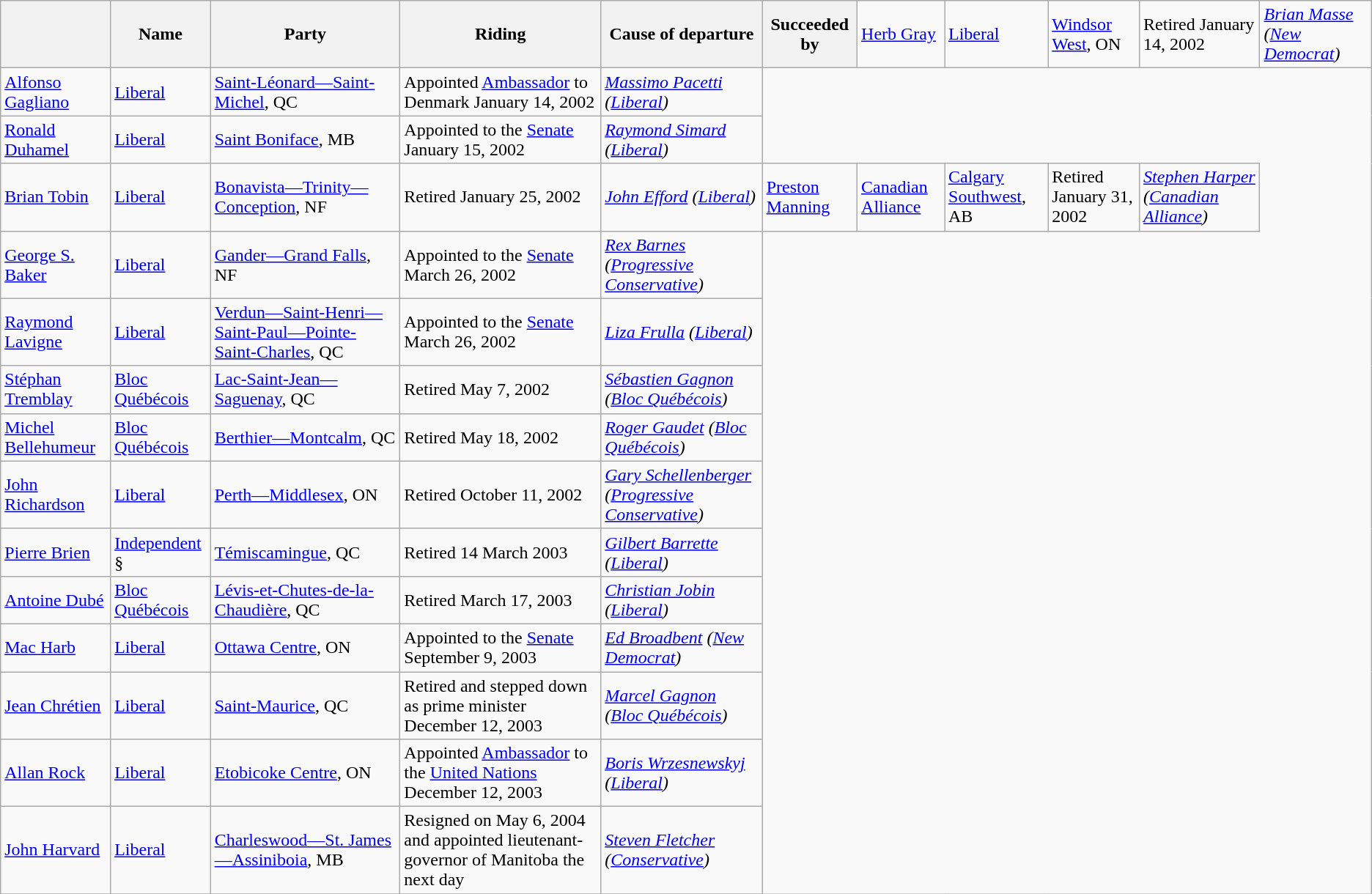<table class="wikitable sortable" "border-collapse: collapse">
<tr>
<th></th>
<th><strong>Name</strong></th>
<th><strong>Party</strong></th>
<th><strong>Riding</strong></th>
<th><strong>Cause of departure</strong></th>
<th><strong>Succeeded by</strong><br></th>
<td><a href='#'>Herb Gray</a></td>
<td><a href='#'>Liberal</a></td>
<td><a href='#'>Windsor West</a>, ON</td>
<td>Retired January 14, 2002</td>
<td><em><a href='#'>Brian Masse</a> (<a href='#'>New Democrat</a>)</em></td>
</tr>
<tr>
<td><a href='#'>Alfonso Gagliano</a></td>
<td><a href='#'>Liberal</a></td>
<td><a href='#'>Saint-Léonard—Saint-Michel</a>, QC</td>
<td>Appointed <a href='#'>Ambassador</a> to Denmark January 14, 2002</td>
<td><em><a href='#'>Massimo Pacetti</a> (<a href='#'>Liberal</a>)</em></td>
</tr>
<tr>
<td><a href='#'>Ronald Duhamel</a></td>
<td><a href='#'>Liberal</a></td>
<td><a href='#'>Saint Boniface</a>, MB</td>
<td>Appointed to the <a href='#'>Senate</a> January 15, 2002</td>
<td><em><a href='#'>Raymond Simard</a> (<a href='#'>Liberal</a>)</em></td>
</tr>
<tr>
<td><a href='#'>Brian Tobin</a></td>
<td><a href='#'>Liberal</a></td>
<td><a href='#'>Bonavista—Trinity—Conception</a>, NF</td>
<td>Retired January 25, 2002</td>
<td><em><a href='#'>John Efford</a> (<a href='#'>Liberal</a>)</em><br></td>
<td><a href='#'>Preston Manning</a></td>
<td><a href='#'>Canadian Alliance</a></td>
<td><a href='#'>Calgary Southwest</a>, AB</td>
<td>Retired January 31, 2002</td>
<td><em><a href='#'>Stephen Harper</a> (<a href='#'>Canadian Alliance</a>)</em></td>
</tr>
<tr>
<td><a href='#'>George S. Baker</a></td>
<td><a href='#'>Liberal</a></td>
<td><a href='#'>Gander—Grand Falls</a>, NF</td>
<td>Appointed to the <a href='#'>Senate</a> March 26, 2002</td>
<td><em><a href='#'>Rex Barnes</a> (<a href='#'>Progressive Conservative</a>)</em></td>
</tr>
<tr>
<td><a href='#'>Raymond Lavigne</a></td>
<td><a href='#'>Liberal</a></td>
<td><a href='#'>Verdun—Saint-Henri—Saint-Paul—Pointe-Saint-Charles</a>, QC</td>
<td>Appointed to the <a href='#'>Senate</a> March 26, 2002</td>
<td><em><a href='#'>Liza Frulla</a> (<a href='#'>Liberal</a>)</em></td>
</tr>
<tr>
<td><a href='#'>Stéphan Tremblay</a></td>
<td><a href='#'>Bloc Québécois</a></td>
<td><a href='#'>Lac-Saint-Jean—Saguenay</a>, QC</td>
<td>Retired May 7, 2002</td>
<td><em><a href='#'>Sébastien Gagnon</a> (<a href='#'>Bloc Québécois</a>)</em></td>
</tr>
<tr>
<td><a href='#'>Michel Bellehumeur</a></td>
<td><a href='#'>Bloc Québécois</a></td>
<td><a href='#'>Berthier—Montcalm</a>, QC</td>
<td>Retired May 18, 2002</td>
<td><em><a href='#'>Roger Gaudet</a> (<a href='#'>Bloc Québécois</a>)</em></td>
</tr>
<tr>
<td><a href='#'>John Richardson</a></td>
<td><a href='#'>Liberal</a></td>
<td><a href='#'>Perth—Middlesex</a>, ON</td>
<td>Retired October 11, 2002</td>
<td><em><a href='#'>Gary Schellenberger</a> (<a href='#'>Progressive Conservative</a>)</em></td>
</tr>
<tr>
<td><a href='#'>Pierre Brien</a></td>
<td><a href='#'>Independent</a> §</td>
<td><a href='#'>Témiscamingue</a>, QC</td>
<td>Retired 14 March 2003</td>
<td><em><a href='#'>Gilbert Barrette</a> (<a href='#'>Liberal</a>)</em></td>
</tr>
<tr>
<td><a href='#'>Antoine Dubé</a></td>
<td><a href='#'>Bloc Québécois</a></td>
<td><a href='#'>Lévis-et-Chutes-de-la-Chaudière</a>, QC</td>
<td>Retired March 17, 2003</td>
<td><em><a href='#'>Christian Jobin</a> (<a href='#'>Liberal</a>)</em></td>
</tr>
<tr>
<td><a href='#'>Mac Harb</a></td>
<td><a href='#'>Liberal</a></td>
<td><a href='#'>Ottawa Centre</a>, ON</td>
<td>Appointed to the <a href='#'>Senate</a> September 9, 2003</td>
<td><em><a href='#'>Ed Broadbent</a> (<a href='#'>New Democrat</a>)</em></td>
</tr>
<tr>
<td><a href='#'>Jean Chrétien</a></td>
<td><a href='#'>Liberal</a></td>
<td><a href='#'>Saint-Maurice</a>, QC</td>
<td>Retired and stepped down as prime minister December 12, 2003</td>
<td><em><a href='#'>Marcel Gagnon</a> (<a href='#'>Bloc Québécois</a>)</em></td>
</tr>
<tr>
<td><a href='#'>Allan Rock</a></td>
<td><a href='#'>Liberal</a></td>
<td><a href='#'>Etobicoke Centre</a>, ON</td>
<td>Appointed <a href='#'>Ambassador</a> to the <a href='#'>United Nations</a> December 12, 2003</td>
<td><em><a href='#'>Boris Wrzesnewskyj</a> (<a href='#'>Liberal</a>)</em></td>
</tr>
<tr>
<td><a href='#'>John Harvard</a></td>
<td><a href='#'>Liberal</a></td>
<td><a href='#'>Charleswood—St. James—Assiniboia</a>, MB</td>
<td>Resigned on May 6, 2004 and appointed lieutenant-governor of Manitoba the next day</td>
<td><em><a href='#'>Steven Fletcher</a> (<a href='#'>Conservative</a>)</em></td>
</tr>
<tr>
</tr>
</table>
